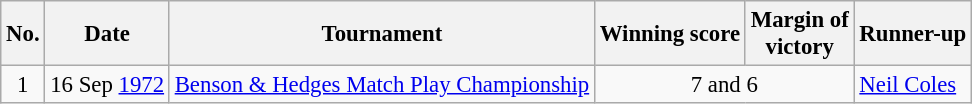<table class="wikitable" style="font-size:95%;">
<tr>
<th>No.</th>
<th>Date</th>
<th>Tournament</th>
<th>Winning score</th>
<th>Margin of<br>victory</th>
<th>Runner-up</th>
</tr>
<tr>
<td align=center>1</td>
<td>16 Sep <a href='#'>1972</a></td>
<td><a href='#'>Benson & Hedges Match Play Championship</a></td>
<td colspan=2 align=center>7 and 6</td>
<td> <a href='#'>Neil Coles</a></td>
</tr>
</table>
